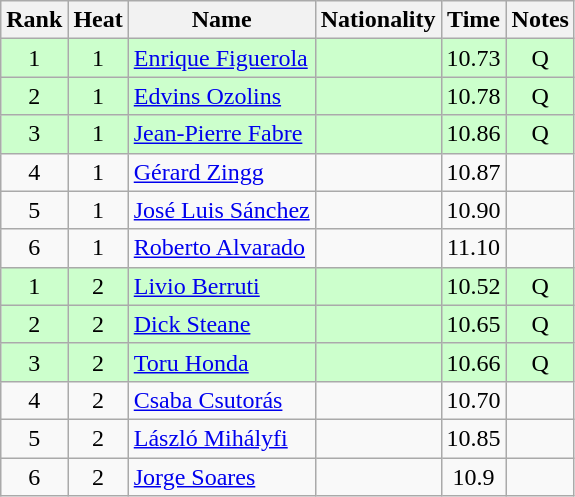<table class="wikitable sortable" style="text-align:center">
<tr>
<th>Rank</th>
<th>Heat</th>
<th>Name</th>
<th>Nationality</th>
<th>Time</th>
<th>Notes</th>
</tr>
<tr bgcolor=ccffcc>
<td>1</td>
<td>1</td>
<td align=left><a href='#'>Enrique Figuerola</a></td>
<td align=left></td>
<td>10.73</td>
<td>Q</td>
</tr>
<tr bgcolor=ccffcc>
<td>2</td>
<td>1</td>
<td align=left><a href='#'>Edvins Ozolins</a></td>
<td align=left></td>
<td>10.78</td>
<td>Q</td>
</tr>
<tr bgcolor=ccffcc>
<td>3</td>
<td>1</td>
<td align=left><a href='#'>Jean-Pierre Fabre</a></td>
<td align=left></td>
<td>10.86</td>
<td>Q</td>
</tr>
<tr>
<td>4</td>
<td>1</td>
<td align=left><a href='#'>Gérard Zingg</a></td>
<td align=left></td>
<td>10.87</td>
<td></td>
</tr>
<tr>
<td>5</td>
<td>1</td>
<td align=left><a href='#'>José Luis Sánchez</a></td>
<td align=left></td>
<td>10.90</td>
<td></td>
</tr>
<tr>
<td>6</td>
<td>1</td>
<td align=left><a href='#'>Roberto Alvarado</a></td>
<td align=left></td>
<td>11.10</td>
<td></td>
</tr>
<tr bgcolor=ccffcc>
<td>1</td>
<td>2</td>
<td align=left><a href='#'>Livio Berruti</a></td>
<td align=left></td>
<td>10.52</td>
<td>Q</td>
</tr>
<tr bgcolor=ccffcc>
<td>2</td>
<td>2</td>
<td align=left><a href='#'>Dick Steane</a></td>
<td align=left></td>
<td>10.65</td>
<td>Q</td>
</tr>
<tr bgcolor=ccffcc>
<td>3</td>
<td>2</td>
<td align=left><a href='#'>Toru Honda</a></td>
<td align=left></td>
<td>10.66</td>
<td>Q</td>
</tr>
<tr>
<td>4</td>
<td>2</td>
<td align=left><a href='#'>Csaba Csutorás</a></td>
<td align=left></td>
<td>10.70</td>
<td></td>
</tr>
<tr>
<td>5</td>
<td>2</td>
<td align=left><a href='#'>László Mihályfi</a></td>
<td align=left></td>
<td>10.85</td>
<td></td>
</tr>
<tr>
<td>6</td>
<td>2</td>
<td align=left><a href='#'>Jorge Soares</a></td>
<td align=left></td>
<td>10.9</td>
<td></td>
</tr>
</table>
